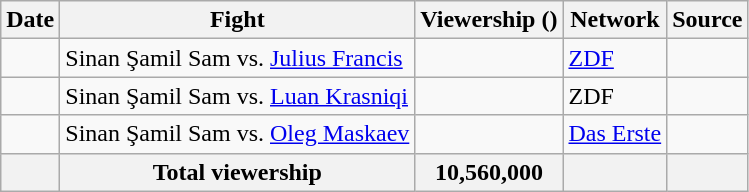<table class="wikitable sortable">
<tr>
<th>Date</th>
<th>Fight</th>
<th>Viewership ()</th>
<th>Network</th>
<th>Source</th>
</tr>
<tr>
<td></td>
<td>Sinan Şamil Sam vs. <a href='#'>Julius Francis</a></td>
<td></td>
<td><a href='#'>ZDF</a></td>
<td></td>
</tr>
<tr>
<td></td>
<td>Sinan Şamil Sam vs. <a href='#'>Luan Krasniqi</a></td>
<td></td>
<td>ZDF</td>
<td></td>
</tr>
<tr>
<td></td>
<td>Sinan Şamil Sam vs. <a href='#'>Oleg Maskaev</a></td>
<td></td>
<td><a href='#'>Das Erste</a></td>
<td></td>
</tr>
<tr>
<th></th>
<th>Total viewership</th>
<th>10,560,000</th>
<th></th>
<th></th>
</tr>
</table>
